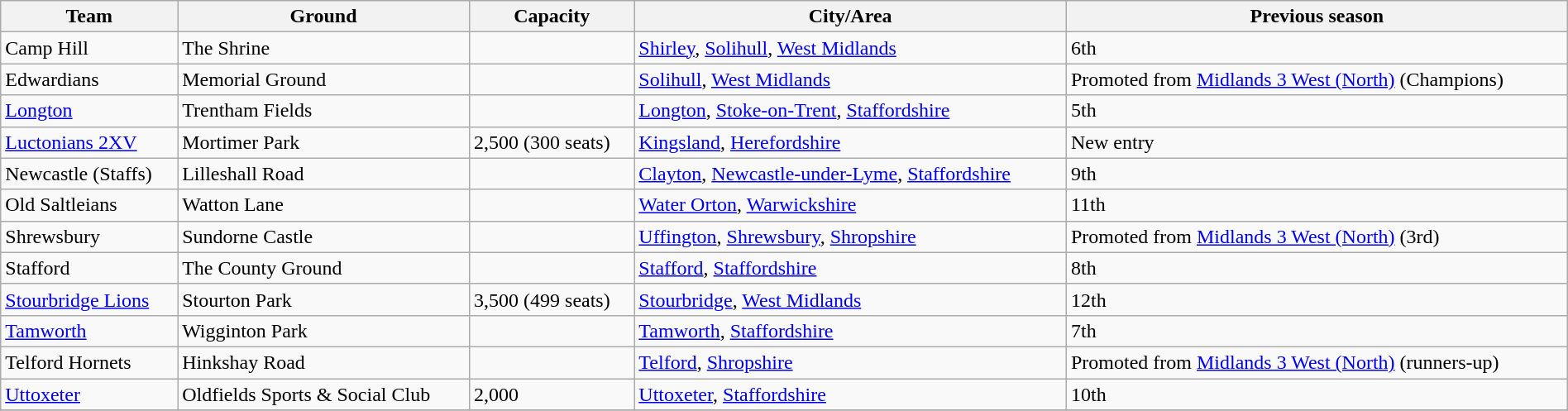<table class="wikitable sortable" width=100%>
<tr>
<th>Team</th>
<th>Ground</th>
<th>Capacity</th>
<th>City/Area</th>
<th>Previous season</th>
</tr>
<tr>
<td>Camp Hill</td>
<td>The Shrine</td>
<td></td>
<td><a href='#'>Shirley</a>, <a href='#'>Solihull</a>, <a href='#'>West Midlands</a></td>
<td>6th</td>
</tr>
<tr>
<td>Edwardians</td>
<td>Memorial Ground</td>
<td></td>
<td><a href='#'>Solihull</a>, <a href='#'>West Midlands</a></td>
<td>Promoted from <a href='#'>Midlands 3 West (North)</a> (Champions)</td>
</tr>
<tr>
<td><a href='#'>Longton</a></td>
<td>Trentham Fields</td>
<td></td>
<td><a href='#'>Longton</a>, <a href='#'>Stoke-on-Trent</a>, <a href='#'>Staffordshire</a></td>
<td>5th</td>
</tr>
<tr>
<td><a href='#'>Luctonians 2XV</a></td>
<td>Mortimer Park </td>
<td>2,500 (300 seats)</td>
<td><a href='#'>Kingsland</a>, <a href='#'>Herefordshire</a></td>
<td>New entry</td>
</tr>
<tr>
<td>Newcastle (Staffs)</td>
<td>Lilleshall Road</td>
<td></td>
<td><a href='#'>Clayton</a>, <a href='#'>Newcastle-under-Lyme</a>, <a href='#'>Staffordshire</a></td>
<td>9th</td>
</tr>
<tr>
<td>Old Saltleians</td>
<td>Watton Lane</td>
<td></td>
<td><a href='#'>Water Orton</a>, <a href='#'>Warwickshire</a></td>
<td>11th</td>
</tr>
<tr>
<td>Shrewsbury</td>
<td>Sundorne Castle</td>
<td></td>
<td><a href='#'>Uffington</a>, <a href='#'>Shrewsbury</a>, <a href='#'>Shropshire</a></td>
<td>Promoted from <a href='#'>Midlands 3 West (North)</a> (3rd)</td>
</tr>
<tr>
<td>Stafford</td>
<td>The County Ground</td>
<td></td>
<td><a href='#'>Stafford</a>, <a href='#'>Staffordshire</a></td>
<td>8th</td>
</tr>
<tr>
<td><a href='#'>Stourbridge Lions</a></td>
<td>Stourton Park</td>
<td>3,500 (499 seats)</td>
<td><a href='#'>Stourbridge</a>, <a href='#'>West Midlands</a></td>
<td>12th</td>
</tr>
<tr>
<td><a href='#'>Tamworth</a></td>
<td>Wigginton Park</td>
<td></td>
<td><a href='#'>Tamworth</a>, <a href='#'>Staffordshire</a></td>
<td>7th</td>
</tr>
<tr>
<td>Telford Hornets</td>
<td>Hinkshay Road</td>
<td></td>
<td><a href='#'>Telford</a>, <a href='#'>Shropshire</a></td>
<td>Promoted from <a href='#'>Midlands 3 West (North)</a> (runners-up)</td>
</tr>
<tr>
<td><a href='#'>Uttoxeter</a></td>
<td>Oldfields Sports & Social Club</td>
<td>2,000</td>
<td><a href='#'>Uttoxeter</a>, <a href='#'>Staffordshire</a></td>
<td>10th</td>
</tr>
<tr>
</tr>
</table>
